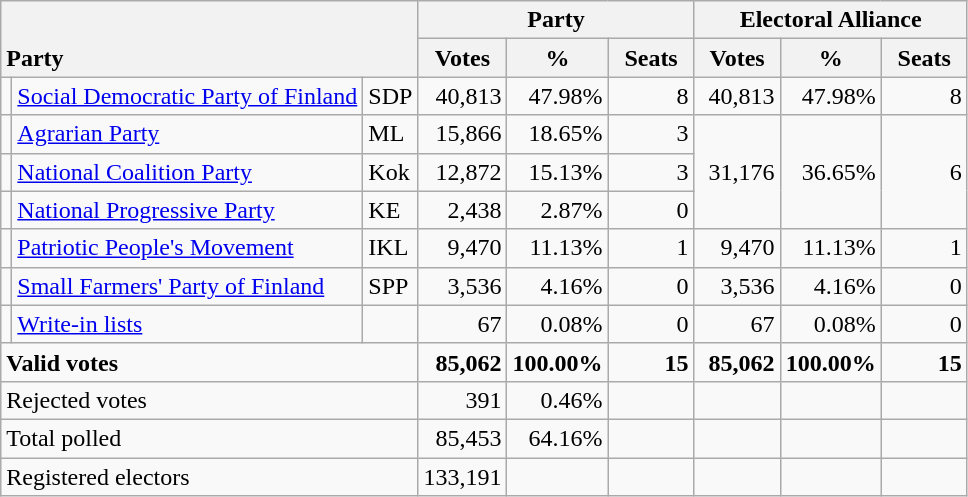<table class="wikitable" border="1" style="text-align:right;">
<tr>
<th style="text-align:left;" valign=bottom rowspan=2 colspan=3>Party</th>
<th colspan=3>Party</th>
<th colspan=3>Electoral Alliance</th>
</tr>
<tr>
<th align=center valign=bottom width="50">Votes</th>
<th align=center valign=bottom width="50">%</th>
<th align=center valign=bottom width="50">Seats</th>
<th align=center valign=bottom width="50">Votes</th>
<th align=center valign=bottom width="50">%</th>
<th align=center valign=bottom width="50">Seats</th>
</tr>
<tr>
<td></td>
<td align=left style="white-space: nowrap;"><a href='#'>Social Democratic Party of Finland</a></td>
<td align=left>SDP</td>
<td>40,813</td>
<td>47.98%</td>
<td>8</td>
<td>40,813</td>
<td>47.98%</td>
<td>8</td>
</tr>
<tr>
<td></td>
<td align=left><a href='#'>Agrarian Party</a></td>
<td align=left>ML</td>
<td>15,866</td>
<td>18.65%</td>
<td>3</td>
<td rowspan=3>31,176</td>
<td rowspan=3>36.65%</td>
<td rowspan=3>6</td>
</tr>
<tr>
<td></td>
<td align=left><a href='#'>National Coalition Party</a></td>
<td align=left>Kok</td>
<td>12,872</td>
<td>15.13%</td>
<td>3</td>
</tr>
<tr>
<td></td>
<td align=left><a href='#'>National Progressive Party</a></td>
<td align=left>KE</td>
<td>2,438</td>
<td>2.87%</td>
<td>0</td>
</tr>
<tr>
<td></td>
<td align=left><a href='#'>Patriotic People's Movement</a></td>
<td align=left>IKL</td>
<td>9,470</td>
<td>11.13%</td>
<td>1</td>
<td>9,470</td>
<td>11.13%</td>
<td>1</td>
</tr>
<tr>
<td></td>
<td align=left><a href='#'>Small Farmers' Party of Finland</a></td>
<td align=left>SPP</td>
<td>3,536</td>
<td>4.16%</td>
<td>0</td>
<td>3,536</td>
<td>4.16%</td>
<td>0</td>
</tr>
<tr>
<td></td>
<td align=left><a href='#'>Write-in lists</a></td>
<td align=left></td>
<td>67</td>
<td>0.08%</td>
<td>0</td>
<td>67</td>
<td>0.08%</td>
<td>0</td>
</tr>
<tr style="font-weight:bold">
<td align=left colspan=3>Valid votes</td>
<td>85,062</td>
<td>100.00%</td>
<td>15</td>
<td>85,062</td>
<td>100.00%</td>
<td>15</td>
</tr>
<tr>
<td align=left colspan=3>Rejected votes</td>
<td>391</td>
<td>0.46%</td>
<td></td>
<td></td>
<td></td>
<td></td>
</tr>
<tr>
<td align=left colspan=3>Total polled</td>
<td>85,453</td>
<td>64.16%</td>
<td></td>
<td></td>
<td></td>
<td></td>
</tr>
<tr>
<td align=left colspan=3>Registered electors</td>
<td>133,191</td>
<td></td>
<td></td>
<td></td>
<td></td>
<td></td>
</tr>
</table>
